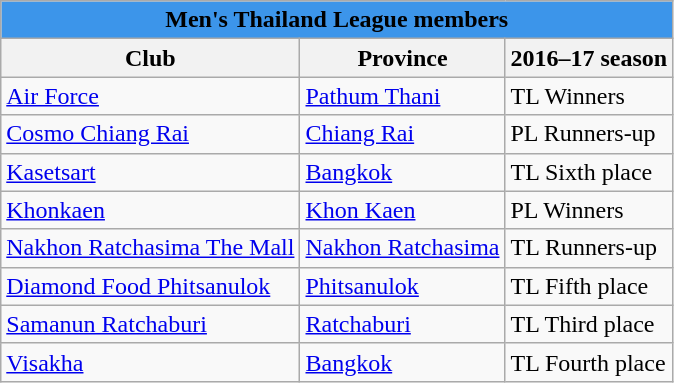<table class="wikitable sortable">
<tr>
<th style=background:#3C95EA colspan=3><span>Men's Thailand League members</span></th>
</tr>
<tr>
<th>Club</th>
<th>Province</th>
<th>2016–17 season</th>
</tr>
<tr>
<td><a href='#'>Air Force</a></td>
<td><a href='#'>Pathum Thani</a></td>
<td>TL Winners</td>
</tr>
<tr>
<td><a href='#'>Cosmo Chiang Rai</a></td>
<td><a href='#'>Chiang Rai</a></td>
<td>PL Runners-up</td>
</tr>
<tr>
<td><a href='#'>Kasetsart</a></td>
<td><a href='#'>Bangkok</a></td>
<td>TL Sixth place</td>
</tr>
<tr>
<td><a href='#'>Khonkaen</a></td>
<td><a href='#'>Khon Kaen</a></td>
<td>PL Winners</td>
</tr>
<tr>
<td><a href='#'>Nakhon Ratchasima The Mall</a></td>
<td><a href='#'>Nakhon Ratchasima</a></td>
<td>TL Runners-up</td>
</tr>
<tr>
<td><a href='#'>Diamond Food Phitsanulok</a></td>
<td><a href='#'>Phitsanulok</a></td>
<td>TL Fifth place</td>
</tr>
<tr>
<td><a href='#'>Samanun Ratchaburi</a></td>
<td><a href='#'>Ratchaburi</a></td>
<td>TL Third place</td>
</tr>
<tr>
<td><a href='#'>Visakha</a></td>
<td><a href='#'>Bangkok</a></td>
<td>TL Fourth place</td>
</tr>
</table>
